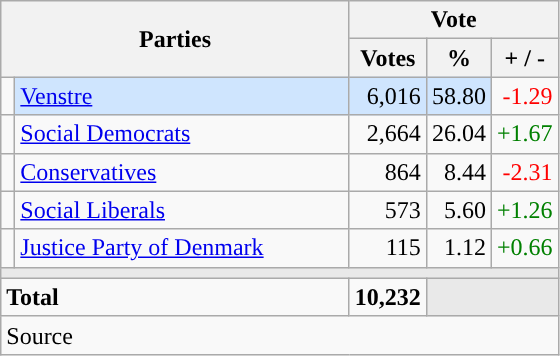<table class="wikitable" style="text-align:right;">
<tr>
<th style="text-align:centre;" rowspan="2" colspan="2" width="225">Parties</th>
<th colspan="3">Vote</th>
</tr>
<tr>
<th width="15">Votes</th>
<th width="15">%</th>
<th width="15">+ / -</th>
</tr>
<tr>
<td width="2" style="color:inherit;background:"></td>
<td bgcolor=#cfe5fe  align="left"><a href='#'>Venstre</a></td>
<td bgcolor=#cfe5fe>6,016</td>
<td bgcolor=#cfe5fe>58.80</td>
<td style=color:red;>-1.29</td>
</tr>
<tr>
<td width="2" style="color:inherit;background:"></td>
<td align="left"><a href='#'>Social Democrats</a></td>
<td>2,664</td>
<td>26.04</td>
<td style=color:green;>+1.67</td>
</tr>
<tr>
<td width="2" style="color:inherit;background:"></td>
<td align="left"><a href='#'>Conservatives</a></td>
<td>864</td>
<td>8.44</td>
<td style=color:red;>-2.31</td>
</tr>
<tr>
<td width="2" style="color:inherit;background:"></td>
<td align="left"><a href='#'>Social Liberals</a></td>
<td>573</td>
<td>5.60</td>
<td style=color:green;>+1.26</td>
</tr>
<tr>
<td width="2" style="color:inherit;background:"></td>
<td align="left"><a href='#'>Justice Party of Denmark</a></td>
<td>115</td>
<td>1.12</td>
<td style=color:green;>+0.66</td>
</tr>
<tr>
<td colspan="7" bgcolor="#E9E9E9"></td>
</tr>
<tr>
<td align="left" colspan="2"><strong>Total</strong></td>
<td><strong>10,232</strong></td>
<td bgcolor="#E9E9E9" colspan="2"></td>
</tr>
<tr>
<td align="left" colspan="6">Source</td>
</tr>
</table>
